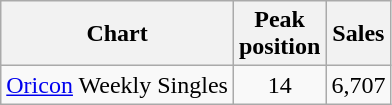<table class="wikitable">
<tr>
<th>Chart</th>
<th>Peak<br>position</th>
<th>Sales</th>
</tr>
<tr>
<td align="left"><a href='#'>Oricon</a> Weekly Singles</td>
<td align="center">14</td>
<td align="">6,707</td>
</tr>
</table>
